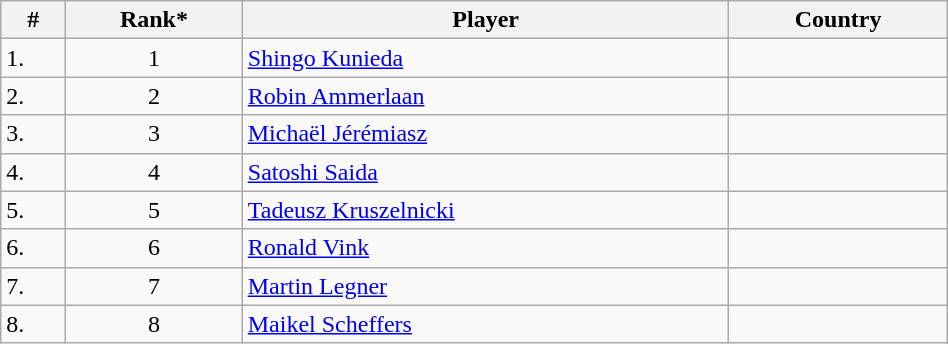<table class="wikitable" style="width:50%;">
<tr>
<th>#</th>
<th>Rank*</th>
<th>Player</th>
<th>Country</th>
</tr>
<tr>
<td>1.</td>
<td style="text-align:center;">1</td>
<td><a href='#'>Shingo Kunieda</a></td>
<td></td>
</tr>
<tr>
<td>2.</td>
<td style="text-align:center;">2</td>
<td><a href='#'>Robin Ammerlaan</a></td>
<td></td>
</tr>
<tr>
<td>3.</td>
<td style="text-align:center;">3</td>
<td><a href='#'>Michaël Jérémiasz</a></td>
<td></td>
</tr>
<tr>
<td>4.</td>
<td style="text-align:center;">4</td>
<td><a href='#'>Satoshi Saida</a></td>
<td></td>
</tr>
<tr>
<td>5.</td>
<td style="text-align:center;">5</td>
<td><a href='#'>Tadeusz Kruszelnicki</a></td>
<td></td>
</tr>
<tr>
<td>6.</td>
<td style="text-align:center;">6</td>
<td><a href='#'>Ronald Vink</a></td>
<td></td>
</tr>
<tr>
<td>7.</td>
<td style="text-align:center;">7</td>
<td><a href='#'>Martin Legner</a></td>
<td></td>
</tr>
<tr>
<td>8.</td>
<td style="text-align:center;">8</td>
<td><a href='#'>Maikel Scheffers</a></td>
<td></td>
</tr>
</table>
